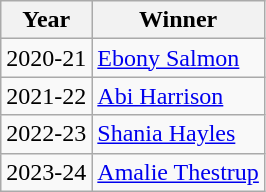<table class="wikitable">
<tr>
<th>Year</th>
<th>Winner</th>
</tr>
<tr>
<td>2020-21</td>
<td>  <a href='#'>Ebony Salmon</a></td>
</tr>
<tr>
<td>2021-22</td>
<td> <a href='#'>Abi Harrison</a></td>
</tr>
<tr>
<td>2022-23</td>
<td><a href='#'>Shania Hayles</a></td>
</tr>
<tr>
<td>2023-24</td>
<td><a href='#'>Amalie Thestrup</a></td>
</tr>
</table>
